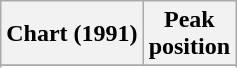<table class="wikitable sortable">
<tr>
<th align="left">Chart (1991)</th>
<th align="center">Peak<br>position</th>
</tr>
<tr>
</tr>
<tr>
</tr>
</table>
